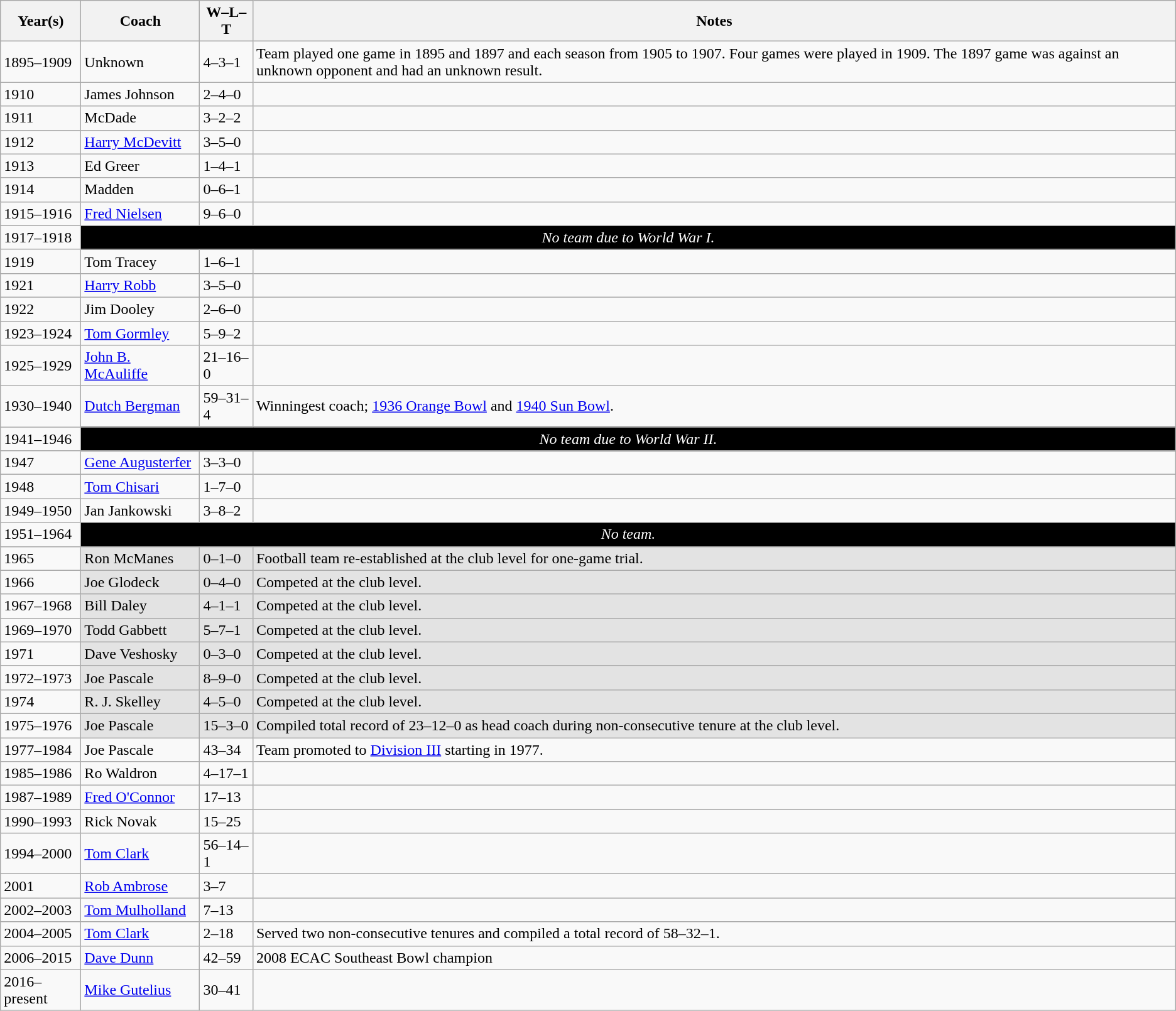<table class="wikitable">
<tr>
<th>Year(s)</th>
<th>Coach</th>
<th>W–L–T</th>
<th>Notes</th>
</tr>
<tr>
<td>1895–1909</td>
<td>Unknown</td>
<td>4–3–1</td>
<td>Team played one game in 1895 and 1897 and each season from 1905 to 1907. Four games were played in 1909. The 1897 game was against an unknown opponent and had an unknown result.</td>
</tr>
<tr>
<td>1910</td>
<td>James Johnson</td>
<td>2–4–0</td>
<td></td>
</tr>
<tr>
<td>1911</td>
<td>McDade</td>
<td>3–2–2</td>
<td></td>
</tr>
<tr>
<td>1912</td>
<td><a href='#'>Harry McDevitt</a></td>
<td>3–5–0</td>
<td></td>
</tr>
<tr>
<td>1913</td>
<td>Ed Greer</td>
<td>1–4–1</td>
<td></td>
</tr>
<tr>
<td>1914</td>
<td>Madden</td>
<td>0–6–1</td>
<td></td>
</tr>
<tr>
<td>1915–1916</td>
<td><a href='#'>Fred Nielsen</a></td>
<td>9–6–0</td>
<td></td>
</tr>
<tr>
<td>1917–1918</td>
<td style="background: #000000; color:#FFFFFF" colspan=3 align=center><em>No team due to World War I.</em></td>
</tr>
<tr>
<td>1919</td>
<td>Tom Tracey</td>
<td>1–6–1</td>
<td></td>
</tr>
<tr>
<td>1921</td>
<td><a href='#'>Harry Robb</a></td>
<td>3–5–0</td>
<td></td>
</tr>
<tr>
<td>1922</td>
<td>Jim Dooley</td>
<td>2–6–0</td>
<td></td>
</tr>
<tr>
<td>1923–1924</td>
<td><a href='#'>Tom Gormley</a></td>
<td>5–9–2</td>
<td></td>
</tr>
<tr>
<td>1925–1929</td>
<td><a href='#'>John B. McAuliffe</a></td>
<td>21–16–0</td>
<td></td>
</tr>
<tr>
<td>1930–1940</td>
<td><a href='#'>Dutch Bergman</a></td>
<td>59–31–4</td>
<td>Winningest coach; <a href='#'>1936 Orange Bowl</a> and <a href='#'>1940 Sun Bowl</a>.</td>
</tr>
<tr>
<td>1941–1946</td>
<td style="background: #000000; color:#FFFFFF" colspan=3 align=center><em>No team due to World War II.</em></td>
</tr>
<tr>
<td>1947</td>
<td><a href='#'>Gene Augusterfer</a></td>
<td>3–3–0</td>
<td></td>
</tr>
<tr>
<td>1948</td>
<td><a href='#'>Tom Chisari</a></td>
<td>1–7–0</td>
<td></td>
</tr>
<tr>
<td>1949–1950</td>
<td>Jan Jankowski</td>
<td>3–8–2</td>
<td></td>
</tr>
<tr>
<td>1951–1964</td>
<td style="background: #000000; color:#FFFFFF" colspan=3 align=center><em>No team.</em></td>
</tr>
<tr>
<td>1965</td>
<td bgcolor="#e3e3e3">Ron McManes</td>
<td bgcolor="#e3e3e3">0–1–0</td>
<td bgcolor="#e3e3e3">Football team re-established at the club level for one-game trial.</td>
</tr>
<tr>
<td>1966</td>
<td bgcolor="#e3e3e3">Joe Glodeck</td>
<td bgcolor="#e3e3e3">0–4–0</td>
<td bgcolor="#e3e3e3">Competed at the club level.</td>
</tr>
<tr>
<td>1967–1968</td>
<td bgcolor="#e3e3e3">Bill Daley</td>
<td bgcolor="#e3e3e3">4–1–1</td>
<td bgcolor="#e3e3e3">Competed at the club level.</td>
</tr>
<tr>
<td>1969–1970</td>
<td bgcolor="#e3e3e3">Todd Gabbett</td>
<td bgcolor="#e3e3e3">5–7–1</td>
<td bgcolor="#e3e3e3">Competed at the club level.</td>
</tr>
<tr>
<td>1971</td>
<td bgcolor="#e3e3e3">Dave Veshosky</td>
<td bgcolor="#e3e3e3">0–3–0</td>
<td bgcolor="#e3e3e3">Competed at the club level.</td>
</tr>
<tr>
<td>1972–1973</td>
<td bgcolor="#e3e3e3">Joe Pascale</td>
<td bgcolor="#e3e3e3">8–9–0</td>
<td bgcolor="#e3e3e3">Competed at the club level.</td>
</tr>
<tr>
<td>1974</td>
<td bgcolor="#e3e3e3">R. J. Skelley</td>
<td bgcolor="#e3e3e3">4–5–0</td>
<td bgcolor="#e3e3e3">Competed at the club level.</td>
</tr>
<tr>
<td>1975–1976</td>
<td bgcolor="#e3e3e3">Joe Pascale</td>
<td bgcolor="#e3e3e3">15–3–0</td>
<td bgcolor="#e3e3e3">Compiled total record of 23–12–0 as head coach during non-consecutive tenure at the club level.</td>
</tr>
<tr>
<td>1977–1984</td>
<td>Joe Pascale</td>
<td>43–34</td>
<td>Team promoted to <a href='#'>Division III</a> starting in 1977.</td>
</tr>
<tr>
<td>1985–1986</td>
<td>Ro Waldron</td>
<td>4–17–1</td>
<td></td>
</tr>
<tr>
<td>1987–1989</td>
<td><a href='#'>Fred O'Connor</a></td>
<td>17–13</td>
<td></td>
</tr>
<tr>
<td>1990–1993</td>
<td>Rick Novak</td>
<td>15–25</td>
<td></td>
</tr>
<tr>
<td>1994–2000</td>
<td><a href='#'>Tom Clark</a></td>
<td>56–14–1</td>
<td></td>
</tr>
<tr>
<td>2001</td>
<td><a href='#'>Rob Ambrose</a></td>
<td>3–7</td>
<td></td>
</tr>
<tr>
<td>2002–2003</td>
<td><a href='#'>Tom Mulholland</a></td>
<td>7–13</td>
<td></td>
</tr>
<tr>
<td>2004–2005</td>
<td><a href='#'>Tom Clark</a></td>
<td>2–18</td>
<td>Served two non-consecutive tenures and compiled a total record of 58–32–1.</td>
</tr>
<tr>
<td>2006–2015</td>
<td><a href='#'>Dave Dunn</a></td>
<td>42–59</td>
<td>2008 ECAC Southeast Bowl champion</td>
</tr>
<tr>
<td>2016–present</td>
<td><a href='#'>Mike Gutelius</a></td>
<td>30–41</td>
<td></td>
</tr>
</table>
